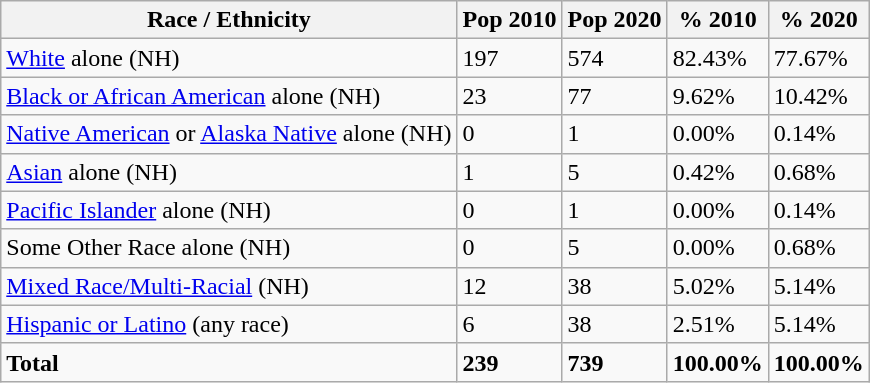<table class="wikitable">
<tr>
<th>Race / Ethnicity</th>
<th>Pop 2010</th>
<th>Pop 2020</th>
<th>% 2010</th>
<th>% 2020</th>
</tr>
<tr>
<td><a href='#'>White</a> alone (NH)</td>
<td>197</td>
<td>574</td>
<td>82.43%</td>
<td>77.67%</td>
</tr>
<tr>
<td><a href='#'>Black or African American</a> alone (NH)</td>
<td>23</td>
<td>77</td>
<td>9.62%</td>
<td>10.42%</td>
</tr>
<tr>
<td><a href='#'>Native American</a> or <a href='#'>Alaska Native</a> alone (NH)</td>
<td>0</td>
<td>1</td>
<td>0.00%</td>
<td>0.14%</td>
</tr>
<tr>
<td><a href='#'>Asian</a> alone (NH)</td>
<td>1</td>
<td>5</td>
<td>0.42%</td>
<td>0.68%</td>
</tr>
<tr>
<td><a href='#'>Pacific Islander</a> alone (NH)</td>
<td>0</td>
<td>1</td>
<td>0.00%</td>
<td>0.14%</td>
</tr>
<tr>
<td>Some Other Race alone (NH)</td>
<td>0</td>
<td>5</td>
<td>0.00%</td>
<td>0.68%</td>
</tr>
<tr>
<td><a href='#'>Mixed Race/Multi-Racial</a> (NH)</td>
<td>12</td>
<td>38</td>
<td>5.02%</td>
<td>5.14%</td>
</tr>
<tr>
<td><a href='#'>Hispanic or Latino</a> (any race)</td>
<td>6</td>
<td>38</td>
<td>2.51%</td>
<td>5.14%</td>
</tr>
<tr>
<td><strong>Total</strong></td>
<td><strong>239</strong></td>
<td><strong>739</strong></td>
<td><strong>100.00%</strong></td>
<td><strong>100.00%</strong></td>
</tr>
</table>
